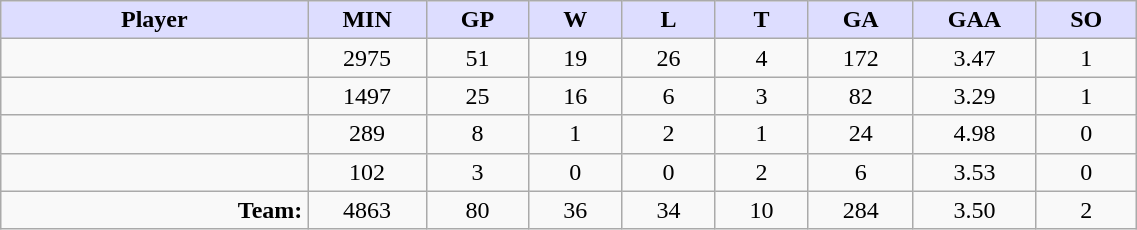<table style="width:60%;" class="wikitable sortable">
<tr>
<th style="background:#ddf; width:10%;">Player</th>
<th style="width:3%; background:#ddf;" title="Minutes played">MIN</th>
<th style="width:3%; background:#ddf;" title="Games played in">GP</th>
<th style="width:3%; background:#ddf;" title="Wins">W</th>
<th style="width:3%; background:#ddf;" title="Losses">L</th>
<th style="width:3%; background:#ddf;" title="Ties">T</th>
<th style="width:3%; background:#ddf;" title="Goals against">GA</th>
<th style="width:3%; background:#ddf;" title="Goals against average">GAA</th>
<th style="width:3%; background:#ddf;" title="Shut-outs">SO</th>
</tr>
<tr style="text-align:center;">
<td style="text-align:right;"></td>
<td>2975</td>
<td>51</td>
<td>19</td>
<td>26</td>
<td>4</td>
<td>172</td>
<td>3.47</td>
<td>1</td>
</tr>
<tr style="text-align:center;">
<td style="text-align:right;"></td>
<td>1497</td>
<td>25</td>
<td>16</td>
<td>6</td>
<td>3</td>
<td>82</td>
<td>3.29</td>
<td>1</td>
</tr>
<tr style="text-align:center;">
<td style="text-align:right;"></td>
<td>289</td>
<td>8</td>
<td>1</td>
<td>2</td>
<td>1</td>
<td>24</td>
<td>4.98</td>
<td>0</td>
</tr>
<tr style="text-align:center;">
<td style="text-align:right;"></td>
<td>102</td>
<td>3</td>
<td>0</td>
<td>0</td>
<td>2</td>
<td>6</td>
<td>3.53</td>
<td>0</td>
</tr>
<tr style="text-align:center;">
<td style="text-align:right;"><strong>Team:</strong></td>
<td>4863</td>
<td>80</td>
<td>36</td>
<td>34</td>
<td>10</td>
<td>284</td>
<td>3.50</td>
<td>2</td>
</tr>
</table>
